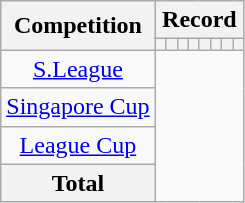<table class="wikitable" style="text-align: center">
<tr>
<th rowspan=2>Competition</th>
<th colspan=8>Record</th>
</tr>
<tr>
<th></th>
<th></th>
<th></th>
<th></th>
<th></th>
<th></th>
<th></th>
<th></th>
</tr>
<tr>
<td><a href='#'>S.League</a><br></td>
</tr>
<tr>
<td><a href='#'>Singapore Cup</a><br></td>
</tr>
<tr>
<td><a href='#'>League Cup</a><br></td>
</tr>
<tr>
<th>Total<br></th>
</tr>
</table>
